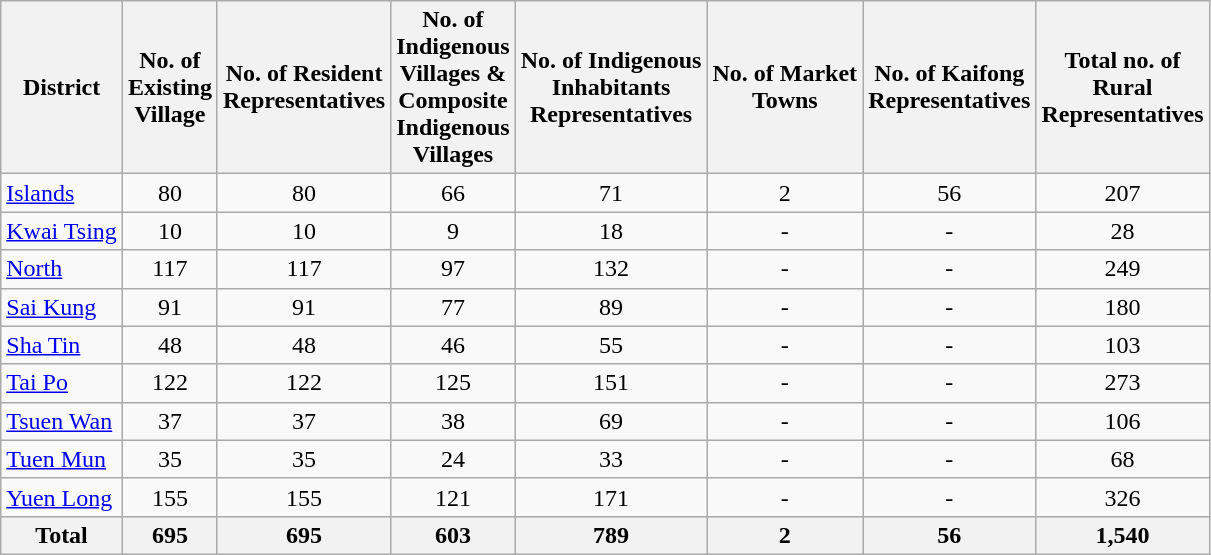<table class="wikitable" style="text-align:center;font-size:100%">
<tr>
<th>District</th>
<th>No. of <br>Existing<br>Village</th>
<th>No. of Resident<br>Representatives</th>
<th>No. of<br>Indigenous<br>Villages &<br>Composite<br>Indigenous<br>Villages</th>
<th>No. of Indigenous<br>Inhabitants<br>Representatives</th>
<th>No. of Market<br>Towns</th>
<th>No. of Kaifong<br>Representatives</th>
<th>Total no. of<br>Rural<br>Representatives</th>
</tr>
<tr>
<td align=left><a href='#'>Islands</a></td>
<td>80</td>
<td>80</td>
<td>66</td>
<td>71</td>
<td>2</td>
<td>56</td>
<td>207</td>
</tr>
<tr>
<td align=left><a href='#'>Kwai Tsing</a></td>
<td>10</td>
<td>10</td>
<td>9</td>
<td>18</td>
<td>-</td>
<td>-</td>
<td>28</td>
</tr>
<tr>
<td align=left><a href='#'>North</a></td>
<td>117</td>
<td>117</td>
<td>97</td>
<td>132</td>
<td>-</td>
<td>-</td>
<td>249</td>
</tr>
<tr>
<td align=left><a href='#'>Sai Kung</a></td>
<td>91</td>
<td>91</td>
<td>77</td>
<td>89</td>
<td>-</td>
<td>-</td>
<td>180</td>
</tr>
<tr>
<td align=left><a href='#'>Sha Tin</a></td>
<td>48</td>
<td>48</td>
<td>46</td>
<td>55</td>
<td>-</td>
<td>-</td>
<td>103</td>
</tr>
<tr>
<td align=left><a href='#'>Tai Po</a></td>
<td>122</td>
<td>122</td>
<td>125</td>
<td>151</td>
<td>-</td>
<td>-</td>
<td>273</td>
</tr>
<tr>
<td align=left><a href='#'>Tsuen Wan</a></td>
<td>37</td>
<td>37</td>
<td>38</td>
<td>69</td>
<td>-</td>
<td>-</td>
<td>106</td>
</tr>
<tr>
<td align=left><a href='#'>Tuen Mun</a></td>
<td>35</td>
<td>35</td>
<td>24</td>
<td>33</td>
<td>-</td>
<td>-</td>
<td>68</td>
</tr>
<tr>
<td align=left><a href='#'>Yuen Long</a></td>
<td>155</td>
<td>155</td>
<td>121</td>
<td>171</td>
<td>-</td>
<td>-</td>
<td>326</td>
</tr>
<tr>
<th>Total</th>
<th>695</th>
<th>695</th>
<th>603</th>
<th>789</th>
<th>2</th>
<th>56</th>
<th>1,540</th>
</tr>
</table>
